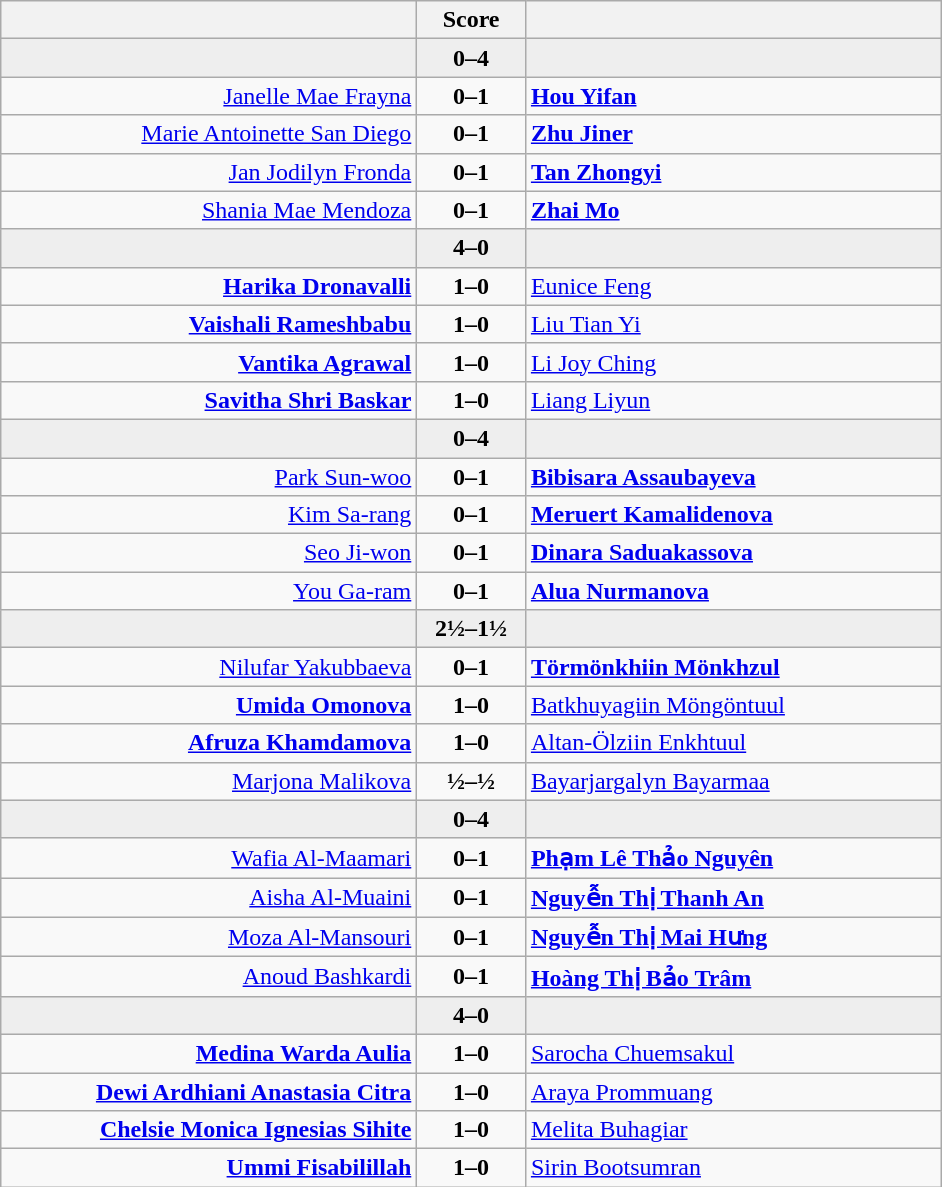<table class="wikitable" style="text-align: center;">
<tr>
<th align="right" width="270"></th>
<th width="65">Score</th>
<th align="left" width="270"></th>
</tr>
<tr style="background:#eeeeee;">
<td align=right></td>
<td align=center><strong>0–4</strong></td>
<td align=left><strong></strong></td>
</tr>
<tr>
<td align=right><a href='#'>Janelle Mae Frayna</a></td>
<td align=center><strong>0–1</strong></td>
<td align=left><strong><a href='#'>Hou Yifan</a></strong></td>
</tr>
<tr>
<td align=right><a href='#'>Marie Antoinette San Diego</a></td>
<td align=center><strong>0–1</strong></td>
<td align=left><strong><a href='#'>Zhu Jiner</a></strong></td>
</tr>
<tr>
<td align=right><a href='#'>Jan Jodilyn Fronda</a></td>
<td align=center><strong>0–1</strong></td>
<td align=left><strong><a href='#'>Tan Zhongyi</a></strong></td>
</tr>
<tr>
<td align=right><a href='#'>Shania Mae Mendoza</a></td>
<td align=center><strong>0–1</strong></td>
<td align=left><strong><a href='#'>Zhai Mo</a></strong></td>
</tr>
<tr style="background:#eeeeee;">
<td align=right><strong></strong></td>
<td align=center><strong>4–0</strong></td>
<td align=left></td>
</tr>
<tr>
<td align=right><strong><a href='#'>Harika Dronavalli</a></strong></td>
<td align=center><strong>1–0</strong></td>
<td align=left><a href='#'>Eunice Feng</a></td>
</tr>
<tr>
<td align=right><strong><a href='#'>Vaishali Rameshbabu</a></strong></td>
<td align=center><strong>1–0</strong></td>
<td align=left><a href='#'>Liu Tian Yi</a></td>
</tr>
<tr>
<td align=right><strong><a href='#'>Vantika Agrawal</a></strong></td>
<td align=center><strong>1–0</strong></td>
<td align=left><a href='#'>Li Joy Ching</a></td>
</tr>
<tr>
<td align=right><strong><a href='#'>Savitha Shri Baskar</a></strong></td>
<td align=center><strong>1–0</strong></td>
<td align=left><a href='#'>Liang Liyun</a></td>
</tr>
<tr style="background:#eeeeee;">
<td align=right></td>
<td align=center><strong>0–4</strong></td>
<td align=left><strong></strong></td>
</tr>
<tr>
<td align=right><a href='#'>Park Sun-woo</a></td>
<td align=center><strong>0–1</strong></td>
<td align=left><strong><a href='#'>Bibisara Assaubayeva</a></strong></td>
</tr>
<tr>
<td align=right><a href='#'>Kim Sa-rang</a></td>
<td align=center><strong>0–1</strong></td>
<td align=left><strong><a href='#'>Meruert Kamalidenova</a></strong></td>
</tr>
<tr>
<td align=right><a href='#'>Seo Ji-won</a></td>
<td align=center><strong>0–1</strong></td>
<td align=left><strong><a href='#'>Dinara Saduakassova</a></strong></td>
</tr>
<tr>
<td align=right><a href='#'>You Ga-ram</a></td>
<td align=center><strong>0–1</strong></td>
<td align=left><strong><a href='#'>Alua Nurmanova</a></strong></td>
</tr>
<tr style="background:#eeeeee;">
<td align=right><strong></strong></td>
<td align=center><strong>2½–1½</strong></td>
<td align=left></td>
</tr>
<tr>
<td align=right><a href='#'>Nilufar Yakubbaeva</a></td>
<td align=center><strong>0–1</strong></td>
<td align=left><strong><a href='#'>Törmönkhiin Mönkhzul</a></strong></td>
</tr>
<tr>
<td align=right><strong><a href='#'>Umida Omonova</a></strong></td>
<td align=center><strong>1–0</strong></td>
<td align=left><a href='#'>Batkhuyagiin Möngöntuul</a></td>
</tr>
<tr>
<td align=right><strong><a href='#'>Afruza Khamdamova</a></strong></td>
<td align=center><strong>1–0</strong></td>
<td align=left><a href='#'>Altan-Ölziin Enkhtuul</a></td>
</tr>
<tr>
<td align=right><a href='#'>Marjona Malikova</a></td>
<td align=center><strong>½–½</strong></td>
<td align=left><a href='#'>Bayarjargalyn Bayarmaa</a></td>
</tr>
<tr style="background:#eeeeee;">
<td align=right></td>
<td align=center><strong>0–4</strong></td>
<td align=left><strong></strong></td>
</tr>
<tr>
<td align=right><a href='#'>Wafia Al-Maamari</a></td>
<td align=center><strong>0–1</strong></td>
<td align=left><strong><a href='#'>Phạm Lê Thảo Nguyên</a></strong></td>
</tr>
<tr>
<td align=right><a href='#'>Aisha Al-Muaini</a></td>
<td align=center><strong>0–1</strong></td>
<td align=left><strong><a href='#'>Nguyễn Thị Thanh An</a></strong></td>
</tr>
<tr>
<td align=right><a href='#'>Moza Al-Mansouri</a></td>
<td align=center><strong>0–1</strong></td>
<td align=left><strong><a href='#'>Nguyễn Thị Mai Hưng</a></strong></td>
</tr>
<tr>
<td align=right><a href='#'>Anoud Bashkardi</a></td>
<td align=center><strong>0–1</strong></td>
<td align=left><strong><a href='#'>Hoàng Thị Bảo Trâm</a></strong></td>
</tr>
<tr style="background:#eeeeee;">
<td align=right><strong></strong></td>
<td align=center><strong>4–0</strong></td>
<td align=left></td>
</tr>
<tr>
<td align=right><strong><a href='#'>Medina Warda Aulia</a></strong></td>
<td align=center><strong>1–0</strong></td>
<td align=left><a href='#'>Sarocha Chuemsakul</a></td>
</tr>
<tr>
<td align=right><strong><a href='#'>Dewi Ardhiani Anastasia Citra</a></strong></td>
<td align=center><strong>1–0</strong></td>
<td align=left><a href='#'>Araya Prommuang</a></td>
</tr>
<tr>
<td align=right><strong><a href='#'>Chelsie Monica Ignesias Sihite</a></strong></td>
<td align=center><strong>1–0</strong></td>
<td align=left><a href='#'>Melita Buhagiar</a></td>
</tr>
<tr>
<td align=right><strong><a href='#'>Ummi Fisabilillah</a></strong></td>
<td align=center><strong>1–0</strong></td>
<td align=left><a href='#'>Sirin Bootsumran</a></td>
</tr>
</table>
